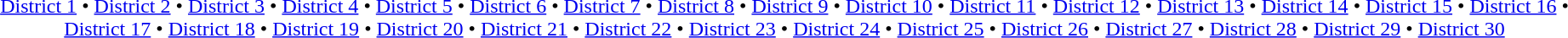<table id=toc class=toc summary=Contents>
<tr>
<td align=center><a href='#'>District 1</a> • <a href='#'>District 2</a> • <a href='#'>District 3</a> • <a href='#'>District 4</a> • <a href='#'>District 5</a> • <a href='#'>District 6</a> • <a href='#'>District 7</a> • <a href='#'>District 8</a> • <a href='#'>District 9</a> • <a href='#'>District 10</a> • <a href='#'>District 11</a> • <a href='#'>District 12</a> • <a href='#'>District 13</a> • <a href='#'>District 14</a> • <a href='#'>District 15</a> • <a href='#'>District 16</a> • <a href='#'>District 17</a> • <a href='#'>District 18</a> • <a href='#'>District 19</a> • <a href='#'>District 20</a> • <a href='#'>District 21</a> • <a href='#'>District 22</a> • <a href='#'>District 23</a> • <a href='#'>District 24</a> • <a href='#'>District 25</a> • <a href='#'>District 26</a> • <a href='#'>District 27</a> • <a href='#'>District 28</a> • <a href='#'>District 29</a> • <a href='#'>District 30</a></td>
</tr>
</table>
